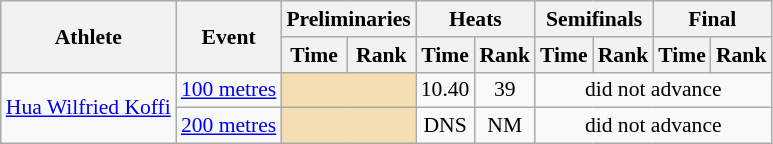<table class=wikitable style="font-size:90%;">
<tr>
<th rowspan="2">Athlete</th>
<th rowspan="2">Event</th>
<th colspan="2">Preliminaries</th>
<th colspan="2">Heats</th>
<th colspan="2">Semifinals</th>
<th colspan="2">Final</th>
</tr>
<tr>
<th>Time</th>
<th>Rank</th>
<th>Time</th>
<th>Rank</th>
<th>Time</th>
<th>Rank</th>
<th>Time</th>
<th>Rank</th>
</tr>
<tr style="border-top: single;">
<td rowspan=2><a href='#'>Hua Wilfried Koffi</a></td>
<td><a href='#'>100 metres</a></td>
<td colspan= 2 bgcolor="wheat"></td>
<td align=center>10.40</td>
<td align=center>39</td>
<td align=center colspan=4>did not advance</td>
</tr>
<tr>
<td><a href='#'>200 metres</a></td>
<td colspan= 2 bgcolor="wheat"></td>
<td align=center>DNS</td>
<td align=center>NM</td>
<td align=center colspan=4>did not advance</td>
</tr>
</table>
